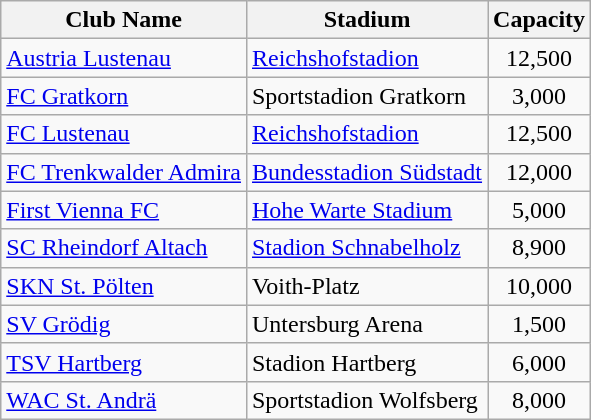<table class="wikitable">
<tr>
<th>Club Name</th>
<th>Stadium</th>
<th>Capacity</th>
</tr>
<tr>
<td><a href='#'>Austria Lustenau</a></td>
<td><a href='#'>Reichshofstadion</a></td>
<td align="center">12,500</td>
</tr>
<tr>
<td><a href='#'>FC Gratkorn</a></td>
<td>Sportstadion Gratkorn</td>
<td align="center">3,000</td>
</tr>
<tr>
<td><a href='#'>FC Lustenau</a></td>
<td><a href='#'>Reichshofstadion</a></td>
<td align="center">12,500</td>
</tr>
<tr>
<td><a href='#'>FC Trenkwalder Admira</a></td>
<td><a href='#'>Bundesstadion Südstadt</a></td>
<td align="center">12,000</td>
</tr>
<tr>
<td><a href='#'>First Vienna FC</a></td>
<td><a href='#'>Hohe Warte Stadium</a></td>
<td align="center">5,000</td>
</tr>
<tr>
<td><a href='#'>SC Rheindorf Altach</a></td>
<td><a href='#'>Stadion Schnabelholz</a></td>
<td align="center">8,900</td>
</tr>
<tr>
<td><a href='#'>SKN St. Pölten</a></td>
<td>Voith-Platz</td>
<td align="center">10,000</td>
</tr>
<tr>
<td><a href='#'>SV Grödig</a></td>
<td>Untersburg Arena</td>
<td align="center">1,500</td>
</tr>
<tr>
<td><a href='#'>TSV Hartberg</a></td>
<td>Stadion Hartberg</td>
<td align="center">6,000</td>
</tr>
<tr>
<td><a href='#'>WAC St. Andrä</a></td>
<td>Sportstadion Wolfsberg</td>
<td align="center">8,000</td>
</tr>
</table>
